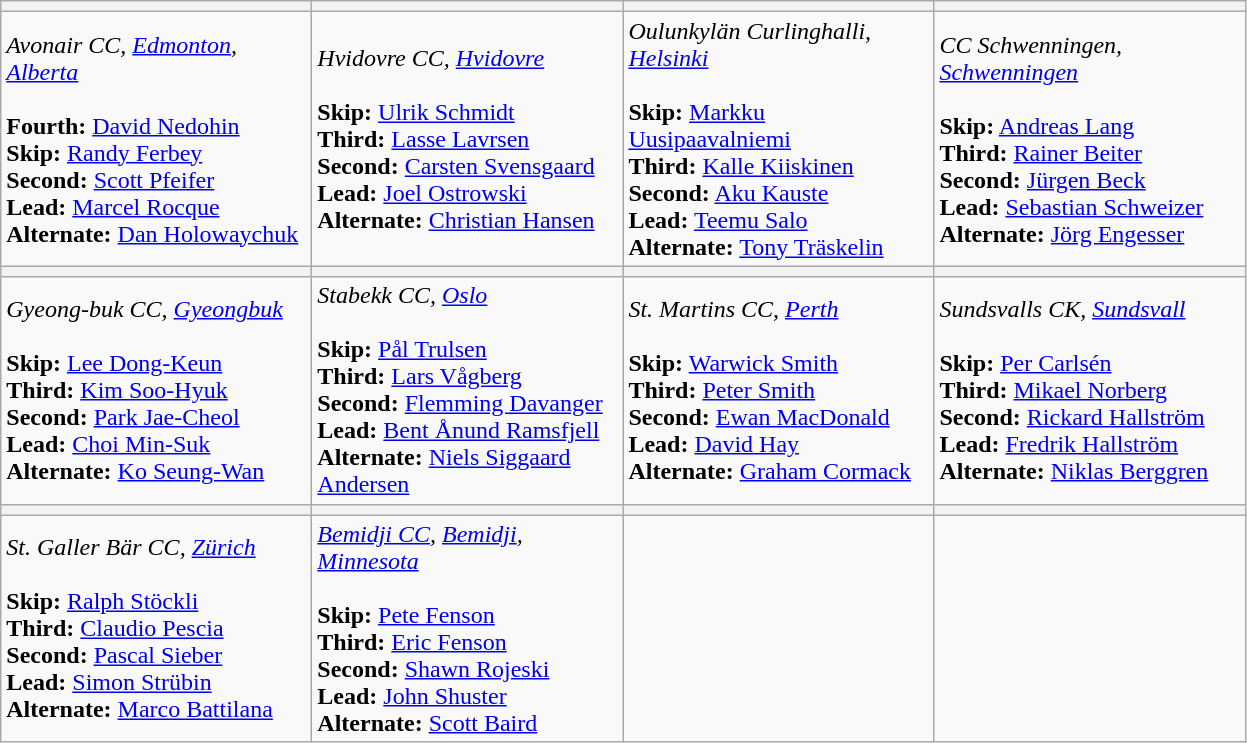<table class="wikitable">
<tr>
<th bgcolor="#efefef" width="200"></th>
<th bgcolor="#efefef" width="200"></th>
<th bgcolor="#efefef" width="200"></th>
<th bgcolor="#efefef" width="200"></th>
</tr>
<tr>
<td><em>Avonair CC, <a href='#'>Edmonton</a>, <a href='#'>Alberta</a></em> <br><br><strong>Fourth:</strong> <a href='#'>David Nedohin</a> <br>
<strong>Skip:</strong> <a href='#'>Randy Ferbey</a> <br>
<strong>Second:</strong> <a href='#'>Scott Pfeifer</a> <br>
<strong>Lead:</strong> <a href='#'>Marcel Rocque</a> <br>
<strong>Alternate:</strong> <a href='#'>Dan Holowaychuk</a> <br></td>
<td><em>Hvidovre CC, <a href='#'>Hvidovre</a></em><br><br><strong>Skip:</strong> <a href='#'>Ulrik Schmidt</a> <br>
<strong>Third:</strong> <a href='#'>Lasse Lavrsen</a> <br>
<strong>Second:</strong> <a href='#'>Carsten Svensgaard</a> <br>
<strong>Lead:</strong> <a href='#'>Joel Ostrowski</a> <br>
<strong>Alternate:</strong> <a href='#'>Christian Hansen</a></td>
<td><em>Oulunkylän Curlinghalli, <a href='#'>Helsinki</a></em> <br><br><strong>Skip:</strong> <a href='#'>Markku Uusipaavalniemi</a> <br>
<strong>Third:</strong> <a href='#'>Kalle Kiiskinen</a> <br>
<strong>Second:</strong> <a href='#'>Aku Kauste</a> <br>
<strong>Lead:</strong> <a href='#'>Teemu Salo</a> <br>
<strong>Alternate:</strong> <a href='#'>Tony Träskelin</a></td>
<td><em>CC Schwenningen, <a href='#'>Schwenningen</a></em> <br><br><strong>Skip:</strong> <a href='#'>Andreas Lang</a> <br>
<strong>Third:</strong> <a href='#'>Rainer Beiter</a> <br>
<strong>Second:</strong> <a href='#'>Jürgen Beck</a> <br>
<strong>Lead:</strong> <a href='#'>Sebastian Schweizer</a> <br>
<strong>Alternate:</strong> <a href='#'>Jörg Engesser</a></td>
</tr>
<tr>
<th bgcolor="#efefef" width="200"></th>
<th bgcolor="#efefef" width="200"></th>
<th bgcolor="#efefef" width="200"></th>
<th bgcolor="#efefef" width="200"></th>
</tr>
<tr>
<td><em>Gyeong-buk CC, <a href='#'>Gyeongbuk</a></em> <br><br><strong>Skip:</strong> <a href='#'>Lee Dong-Keun</a> <br>
<strong>Third:</strong> <a href='#'>Kim Soo-Hyuk</a> <br>
<strong>Second:</strong> <a href='#'>Park Jae-Cheol</a> <br>
<strong>Lead:</strong> <a href='#'>Choi Min-Suk</a> <br>
<strong>Alternate:</strong> <a href='#'>Ko Seung-Wan</a></td>
<td><em>Stabekk CC, <a href='#'>Oslo</a></em> <br><br><strong>Skip:</strong> <a href='#'>Pål Trulsen</a> <br>
<strong>Third:</strong> <a href='#'>Lars Vågberg</a> <br>
<strong>Second:</strong> <a href='#'>Flemming Davanger</a> <br>
<strong>Lead:</strong> <a href='#'>Bent Ånund Ramsfjell</a> <br>
<strong>Alternate:</strong> <a href='#'>Niels Siggaard Andersen</a></td>
<td><em>St. Martins CC, <a href='#'>Perth</a></em><br><br><strong>Skip:</strong> <a href='#'>Warwick Smith</a> <br>
<strong>Third:</strong> <a href='#'>Peter Smith</a> <br>
<strong>Second:</strong> <a href='#'>Ewan MacDonald</a> <br>
<strong>Lead:</strong> <a href='#'>David Hay</a> <br>
<strong>Alternate:</strong> <a href='#'>Graham Cormack</a></td>
<td><em>Sundsvalls CK, <a href='#'>Sundsvall</a></em> <br><br><strong>Skip:</strong> <a href='#'>Per Carlsén</a> <br>
<strong>Third:</strong> <a href='#'>Mikael Norberg</a> <br>
<strong>Second:</strong> <a href='#'>Rickard Hallström</a> <br>
<strong>Lead:</strong> <a href='#'>Fredrik Hallström</a> <br>
<strong>Alternate:</strong> <a href='#'>Niklas Berggren</a></td>
</tr>
<tr>
<th bgcolor="#efefef" width="200"></th>
<th bgcolor="#efefef" width="200"></th>
<th bgcolor="#efefef" width="200"></th>
<th bgcolor="#efefef" width="200"></th>
</tr>
<tr>
<td><em>St. Galler Bär CC, <a href='#'>Zürich</a></em> <br><br><strong>Skip:</strong> <a href='#'>Ralph Stöckli</a> <br>
<strong>Third:</strong> <a href='#'>Claudio Pescia</a> <br>
<strong>Second:</strong> <a href='#'>Pascal Sieber</a> <br>
<strong>Lead:</strong> <a href='#'>Simon Strübin</a> <br>
<strong>Alternate:</strong> <a href='#'>Marco Battilana</a></td>
<td><em><a href='#'>Bemidji CC</a>, <a href='#'>Bemidji</a>, <a href='#'>Minnesota</a></em> <br><br><strong>Skip:</strong> <a href='#'>Pete Fenson</a> <br>
<strong>Third:</strong> <a href='#'>Eric Fenson</a> <br>
<strong>Second:</strong> <a href='#'>Shawn Rojeski</a> <br>
<strong>Lead:</strong> <a href='#'>John Shuster</a> <br>
<strong>Alternate:</strong> <a href='#'>Scott Baird</a></td>
<td></td>
<td></td>
</tr>
</table>
